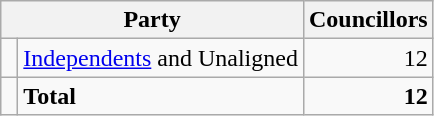<table class="wikitable">
<tr>
<th colspan="2">Party</th>
<th>Councillors</th>
</tr>
<tr>
<td> </td>
<td><a href='#'>Independents</a> and Unaligned</td>
<td align=right>12</td>
</tr>
<tr>
<td></td>
<td><strong>Total</strong></td>
<td align=right><strong>12</strong></td>
</tr>
</table>
